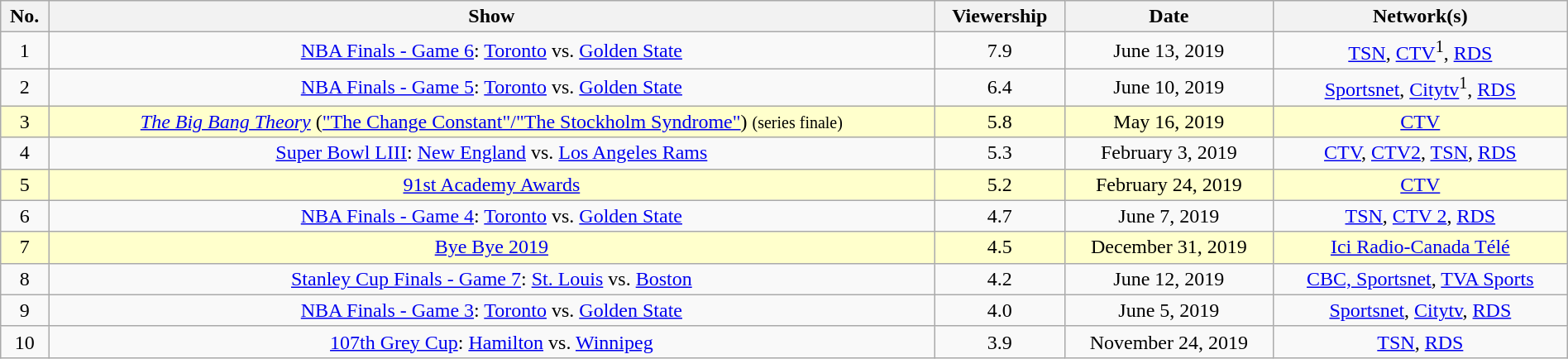<table class="wikitable sortable" style="width:100%; text-align:center;">
<tr>
<th><abbr>No.</abbr></th>
<th>Show</th>
<th>Viewership<br></th>
<th>Date</th>
<th>Network(s)</th>
</tr>
<tr>
<td>1</td>
<td><a href='#'>NBA Finals - Game 6</a>: <a href='#'>Toronto</a> vs. <a href='#'>Golden State</a></td>
<td>7.9</td>
<td>June 13, 2019</td>
<td><a href='#'>TSN</a>, <a href='#'>CTV</a><sup>1</sup>, <a href='#'>RDS</a></td>
</tr>
<tr>
<td>2</td>
<td><a href='#'>NBA Finals - Game 5</a>: <a href='#'>Toronto</a> vs. <a href='#'>Golden State</a></td>
<td>6.4</td>
<td>June 10, 2019</td>
<td><a href='#'>Sportsnet</a>, <a href='#'>Citytv</a><sup>1</sup>, <a href='#'>RDS</a></td>
</tr>
<tr style="background:#ffc;">
<td>3</td>
<td><em><a href='#'>The Big Bang Theory</a></em> (<a href='#'>"The Change Constant"/"The Stockholm Syndrome"</a>) <small>(series finale)</small></td>
<td>5.8</td>
<td>May 16, 2019</td>
<td><a href='#'>CTV</a></td>
</tr>
<tr>
<td>4</td>
<td><a href='#'>Super Bowl LIII</a>: <a href='#'>New England</a> vs. <a href='#'>Los Angeles Rams</a></td>
<td>5.3</td>
<td>February 3, 2019</td>
<td><a href='#'>CTV</a>, <a href='#'>CTV2</a>, <a href='#'>TSN</a>, <a href='#'>RDS</a></td>
</tr>
<tr style="background:#ffc;">
<td>5</td>
<td><a href='#'>91st Academy Awards</a></td>
<td>5.2</td>
<td>February 24, 2019</td>
<td><a href='#'>CTV</a></td>
</tr>
<tr>
<td>6</td>
<td><a href='#'>NBA Finals - Game 4</a>: <a href='#'>Toronto</a> vs. <a href='#'>Golden State</a></td>
<td>4.7</td>
<td>June 7, 2019</td>
<td><a href='#'>TSN</a>, <a href='#'>CTV 2</a>, <a href='#'>RDS</a></td>
</tr>
<tr style="background:#ffc;">
<td>7</td>
<td><a href='#'>Bye Bye 2019</a></td>
<td>4.5</td>
<td>December 31, 2019</td>
<td><a href='#'>Ici Radio-Canada Télé</a></td>
</tr>
<tr>
<td>8</td>
<td><a href='#'>Stanley Cup Finals - Game 7</a>: <a href='#'>St. Louis</a> vs. <a href='#'>Boston</a></td>
<td>4.2</td>
<td>June 12, 2019</td>
<td><a href='#'>CBC, Sportsnet</a>, <a href='#'>TVA Sports</a></td>
</tr>
<tr>
<td>9</td>
<td><a href='#'>NBA Finals - Game 3</a>: <a href='#'>Toronto</a> vs. <a href='#'>Golden State</a></td>
<td>4.0</td>
<td>June 5, 2019</td>
<td><a href='#'>Sportsnet</a>, <a href='#'>Citytv</a>, <a href='#'>RDS</a></td>
</tr>
<tr>
<td>10</td>
<td><a href='#'>107th Grey Cup</a>: <a href='#'>Hamilton</a> vs. <a href='#'>Winnipeg</a></td>
<td>3.9</td>
<td>November 24, 2019</td>
<td><a href='#'>TSN</a>, <a href='#'>RDS</a></td>
</tr>
</table>
